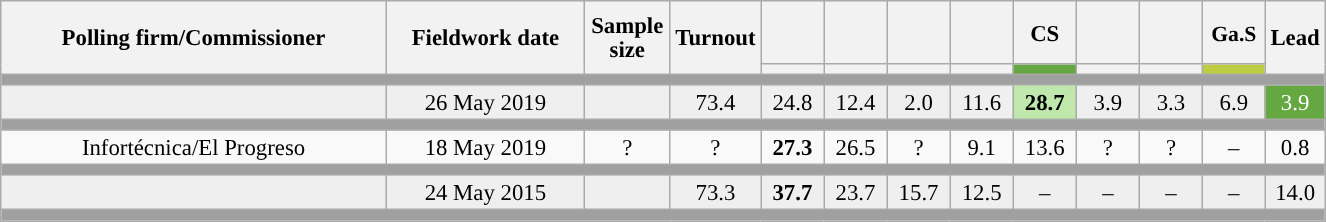<table class="wikitable collapsible collapsed" style="text-align:center; font-size:95%; line-height:16px;">
<tr style="height:42px;">
<th style="width:250px;" rowspan="2">Polling firm/Commissioner</th>
<th style="width:125px;" rowspan="2">Fieldwork date</th>
<th style="width:50px;" rowspan="2">Sample size</th>
<th style="width:45px;" rowspan="2">Turnout</th>
<th style="width:35px;"></th>
<th style="width:35px;"></th>
<th style="width:35px;"></th>
<th style="width:35px;"></th>
<th style="width:35px;">CS</th>
<th style="width:35px;"></th>
<th style="width:35px;"></th>
<th style="width:35px; font-size:95%;">Ga.S</th>
<th style="width:30px;" rowspan="2">Lead</th>
</tr>
<tr>
<th style="color:inherit;background:"></th>
<th style="color:inherit;background:"></th>
<th style="color:inherit;background:"></th>
<th style="color:inherit;background:"></th>
<th style="color:inherit;background:#65A741;"></th>
<th style="color:inherit;background:"></th>
<th style="color:inherit;background:"></th>
<th style="color:inherit;background:#BDCC41;"></th>
</tr>
<tr>
<td colspan="13" style="background:#A0A0A0"></td>
</tr>
<tr style="background:#EFEFEF;">
<td><strong></strong></td>
<td>26 May 2019</td>
<td></td>
<td>73.4</td>
<td>24.8<br></td>
<td>12.4<br></td>
<td>2.0<br></td>
<td>11.6<br></td>
<td style="background:#C1E8AC;"><strong>28.7</strong><br></td>
<td>3.9<br></td>
<td>3.3<br></td>
<td>6.9<br></td>
<td style="background:#65A741; color:white;">3.9</td>
</tr>
<tr>
<td colspan="13" style="background:#A0A0A0"></td>
</tr>
<tr>
<td>Infortécnica/El Progreso</td>
<td>18 May 2019</td>
<td>?</td>
<td>?</td>
<td><strong>27.3</strong><br></td>
<td>26.5<br></td>
<td>?<br></td>
<td>9.1<br></td>
<td>13.6<br></td>
<td>?<br></td>
<td>?<br></td>
<td>–</td>
<td style="background:">0.8</td>
</tr>
<tr>
<td colspan="13" style="background:#A0A0A0"></td>
</tr>
<tr style="background:#EFEFEF;">
<td><strong></strong></td>
<td>24 May 2015</td>
<td></td>
<td>73.3</td>
<td><strong>37.7</strong><br></td>
<td>23.7<br></td>
<td>15.7<br></td>
<td>12.5<br></td>
<td>–</td>
<td>–</td>
<td>–</td>
<td>–</td>
<td style="background:">14.0</td>
</tr>
<tr>
<td colspan="13" style="background:#A0A0A0"></td>
</tr>
</table>
